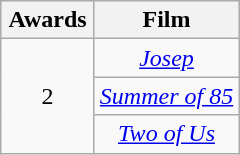<table class="wikitable plainrowheaders" style="text-align:center;">
<tr>
<th scope="col" style="width:55px;">Awards</th>
<th scope="col" style="text-align:center;">Film</th>
</tr>
<tr>
<td rowspan="3">2</td>
<td><em><a href='#'>Josep</a></em></td>
</tr>
<tr>
<td><em><a href='#'>Summer of 85</a></em></td>
</tr>
<tr>
<td><em><a href='#'>Two of Us</a></em></td>
</tr>
</table>
